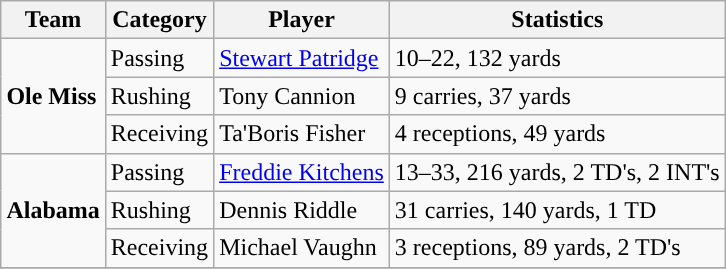<table class="wikitable" style="float: right;">
<tr>
<th>Team</th>
<th>Category</th>
<th>Player</th>
<th>Statistics</th>
</tr>
<tr>
<td rowspan=3><strong>Ole Miss</strong></td>
<td>Passing</td>
<td><a href='#'>Stewart Patridge</a></td>
<td>10–22, 132 yards</td>
</tr>
<tr>
<td>Rushing</td>
<td>Tony Cannion</td>
<td>9 carries, 37 yards</td>
</tr>
<tr>
<td>Receiving</td>
<td>Ta'Boris Fisher</td>
<td>4 receptions, 49 yards</td>
</tr>
<tr>
<td rowspan=3><strong>Alabama</strong></td>
<td>Passing</td>
<td><a href='#'>Freddie Kitchens</a></td>
<td>13–33, 216 yards, 2 TD's, 2 INT's</td>
</tr>
<tr>
<td>Rushing</td>
<td>Dennis Riddle</td>
<td>31 carries, 140 yards, 1 TD</td>
</tr>
<tr>
<td>Receiving</td>
<td>Michael Vaughn</td>
<td>3 receptions, 89 yards, 2 TD's</td>
</tr>
<tr>
</tr>
</table>
